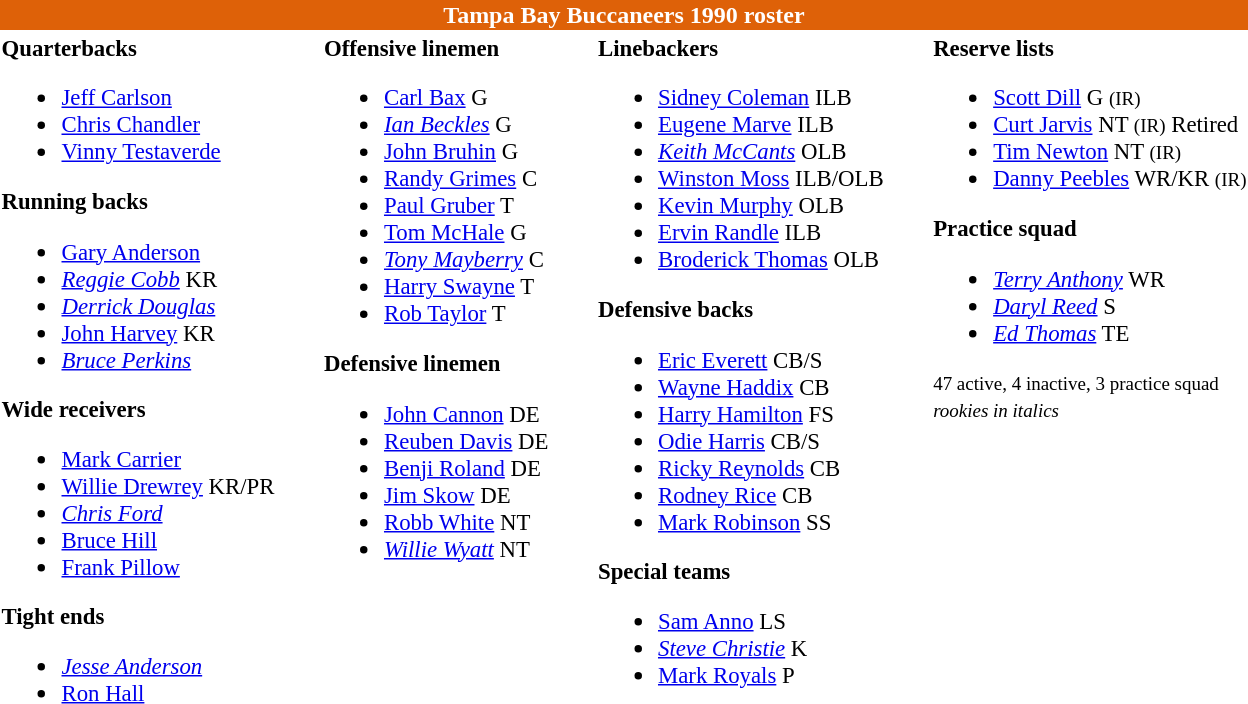<table class="toccolours" style="text-align: left;">
<tr>
<th colspan="9" style="background-color: #de6108; color: white; text-align: center;">Tampa Bay Buccaneers 1990 roster</th>
</tr>
<tr>
<td style="font-size: 95%;" valign="top"><strong>Quarterbacks</strong><br><ul><li> <a href='#'>Jeff Carlson</a></li><li> <a href='#'>Chris Chandler</a></li><li> <a href='#'>Vinny Testaverde</a></li></ul><strong>Running backs</strong><ul><li> <a href='#'>Gary Anderson</a></li><li> <em><a href='#'>Reggie Cobb</a></em> KR</li><li> <em><a href='#'>Derrick Douglas</a></em></li><li> <a href='#'>John Harvey</a> KR</li><li> <em><a href='#'>Bruce Perkins</a></em></li></ul><strong>Wide receivers</strong><ul><li> <a href='#'>Mark Carrier</a></li><li> <a href='#'>Willie Drewrey</a> KR/PR</li><li> <em><a href='#'>Chris Ford</a></em></li><li> <a href='#'>Bruce Hill</a></li><li> <a href='#'>Frank Pillow</a></li></ul><strong>Tight ends</strong><ul><li> <em><a href='#'>Jesse Anderson</a></em></li><li> <a href='#'>Ron Hall</a></li></ul></td>
<td style="width: 25px;"></td>
<td style="font-size: 95%;" valign="top"><strong>Offensive linemen</strong><br><ul><li> <a href='#'>Carl Bax</a> G</li><li> <em><a href='#'>Ian Beckles</a></em> G</li><li> <a href='#'>John Bruhin</a> G</li><li> <a href='#'>Randy Grimes</a> C</li><li> <a href='#'>Paul Gruber</a> T</li><li> <a href='#'>Tom McHale</a> G</li><li> <em><a href='#'>Tony Mayberry</a></em> C</li><li> <a href='#'>Harry Swayne</a> T</li><li> <a href='#'>Rob Taylor</a> T</li></ul><strong>Defensive linemen</strong><ul><li> <a href='#'>John Cannon</a> DE</li><li> <a href='#'>Reuben Davis</a> DE</li><li> <a href='#'>Benji Roland</a> DE</li><li> <a href='#'>Jim Skow</a> DE</li><li> <a href='#'>Robb White</a> NT</li><li> <em><a href='#'>Willie Wyatt</a></em> NT</li></ul></td>
<td style="width: 25px;"></td>
<td style="font-size: 95%;" valign="top"><strong>Linebackers</strong><br><ul><li> <a href='#'>Sidney Coleman</a> ILB</li><li> <a href='#'>Eugene Marve</a> ILB</li><li> <em><a href='#'>Keith McCants</a></em> OLB</li><li> <a href='#'>Winston Moss</a> ILB/OLB</li><li> <a href='#'>Kevin Murphy</a> OLB</li><li> <a href='#'>Ervin Randle</a> ILB</li><li> <a href='#'>Broderick Thomas</a> OLB</li></ul><strong>Defensive backs</strong><ul><li> <a href='#'>Eric Everett</a> CB/S</li><li> <a href='#'>Wayne Haddix</a> CB</li><li> <a href='#'>Harry Hamilton</a> FS</li><li> <a href='#'>Odie Harris</a> CB/S</li><li> <a href='#'>Ricky Reynolds</a> CB</li><li> <a href='#'>Rodney Rice</a> CB</li><li> <a href='#'>Mark Robinson</a> SS</li></ul><strong>Special teams</strong><ul><li> <a href='#'>Sam Anno</a> LS</li><li> <em><a href='#'>Steve Christie</a></em> K</li><li> <a href='#'>Mark Royals</a> P</li></ul></td>
<td style="width: 25px;"></td>
<td style="font-size: 95%;" valign="top"><strong>Reserve lists</strong><br><ul><li> <a href='#'>Scott Dill</a> G <small>(IR)</small> </li><li> <a href='#'>Curt Jarvis</a> NT <small>(IR)</small>  Retired</li><li> <a href='#'>Tim Newton</a> NT <small>(IR)</small> </li><li> <a href='#'>Danny Peebles</a> WR/KR <small>(IR)</small> </li></ul><strong>Practice squad</strong><ul><li> <em><a href='#'>Terry Anthony</a></em> WR</li><li> <em><a href='#'>Daryl Reed</a></em> S</li><li> <em><a href='#'>Ed Thomas</a></em> TE</li></ul><small>47 active, 4 inactive, 3 practice squad</small><br><small><em>rookies in italics</em><br></small></td>
</tr>
<tr>
</tr>
</table>
